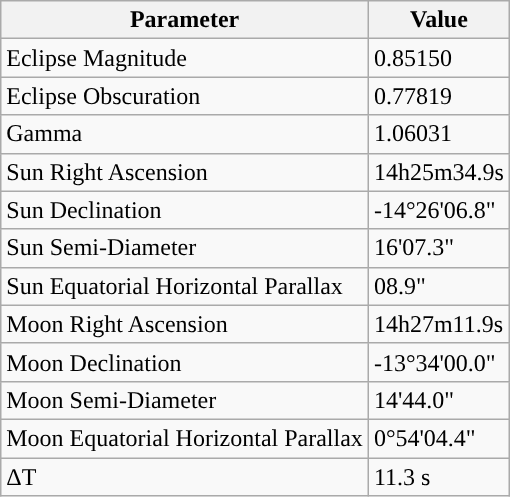<table class="wikitable">
<tr>
<th>Parameter</th>
<th>Value</th>
</tr>
<tr>
<td>Eclipse Magnitude</td>
<td>0.85150</td>
</tr>
<tr>
<td>Eclipse Obscuration</td>
<td>0.77819</td>
</tr>
<tr>
<td>Gamma</td>
<td>1.06031</td>
</tr>
<tr>
<td>Sun Right Ascension</td>
<td>14h25m34.9s</td>
</tr>
<tr>
<td>Sun Declination</td>
<td>-14°26'06.8"</td>
</tr>
<tr>
<td>Sun Semi-Diameter</td>
<td>16'07.3"</td>
</tr>
<tr>
<td>Sun Equatorial Horizontal Parallax</td>
<td>08.9"</td>
</tr>
<tr>
<td>Moon Right Ascension</td>
<td>14h27m11.9s</td>
</tr>
<tr>
<td>Moon Declination</td>
<td>-13°34'00.0"</td>
</tr>
<tr>
<td>Moon Semi-Diameter</td>
<td>14'44.0"</td>
</tr>
<tr>
<td>Moon Equatorial Horizontal Parallax</td>
<td>0°54'04.4"</td>
</tr>
<tr>
<td>ΔT</td>
<td>11.3 s</td>
</tr>
</table>
